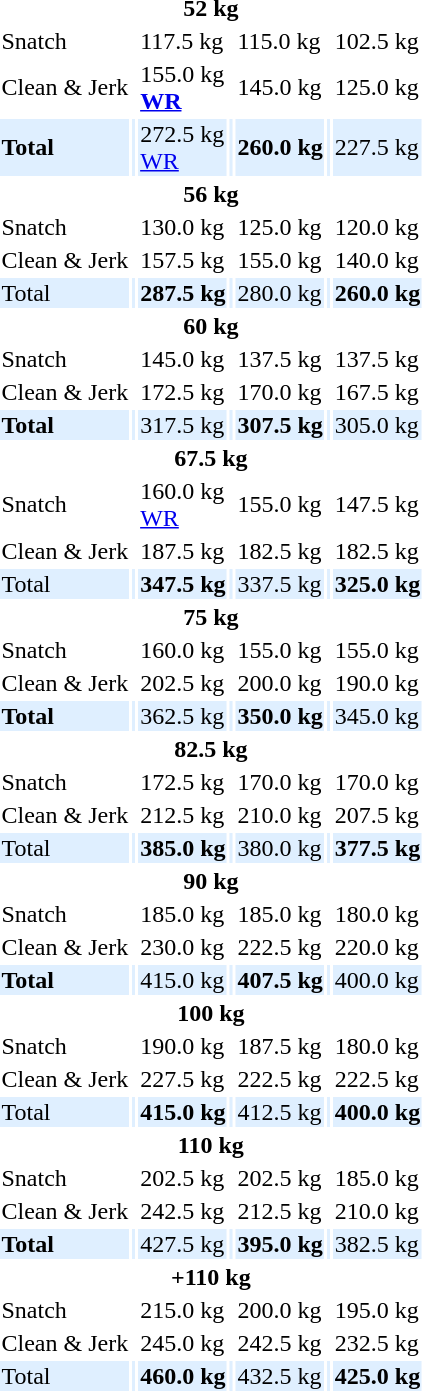<table>
<tr>
<th colspan=7>52 kg</th>
</tr>
<tr>
<td>Snatch</td>
<td></td>
<td>117.5 kg</td>
<td></td>
<td>115.0 kg</td>
<td></td>
<td>102.5 kg</td>
</tr>
<tr>
<td>Clean & Jerk</td>
<td></td>
<td>155.0 kg<br><strong><a href='#'>WR</a></strong></td>
<td></td>
<td>145.0 kg</td>
<td></td>
<td>125.0 kg</td>
</tr>
<tr bgcolor=#dfefff>
<td><strong>Total</strong></td>
<td><strong></td>
<td></strong>272.5 kg<strong><br></strong><a href='#'>WR</a><strong></td>
<td></strong></td>
<td><strong>260.0 kg</strong></td>
<td><strong></td>
<td></strong>227.5 kg<strong></td>
</tr>
<tr>
<th colspan=7>56 kg</th>
</tr>
<tr>
<td>Snatch</td>
<td></td>
<td>130.0 kg</td>
<td></td>
<td>125.0 kg</td>
<td></td>
<td>120.0 kg</td>
</tr>
<tr>
<td>Clean & Jerk</td>
<td></td>
<td>157.5 kg</td>
<td></td>
<td>155.0 kg</td>
<td></td>
<td>140.0 kg</td>
</tr>
<tr bgcolor=#dfefff>
<td></strong>Total<strong></td>
<td></strong></td>
<td><strong>287.5 kg</strong></td>
<td><strong></td>
<td></strong>280.0 kg<strong></td>
<td></strong></td>
<td><strong>260.0 kg</strong></td>
</tr>
<tr>
<th colspan=7>60 kg</th>
</tr>
<tr>
<td>Snatch</td>
<td></td>
<td>145.0 kg</td>
<td></td>
<td>137.5 kg</td>
<td></td>
<td>137.5 kg</td>
</tr>
<tr>
<td>Clean & Jerk</td>
<td></td>
<td>172.5 kg</td>
<td></td>
<td>170.0 kg</td>
<td></td>
<td>167.5 kg</td>
</tr>
<tr bgcolor=#dfefff>
<td><strong>Total</strong></td>
<td><strong></td>
<td></strong>317.5 kg<strong></td>
<td></strong></td>
<td><strong>307.5 kg</strong></td>
<td><strong></td>
<td></strong>305.0 kg<strong></td>
</tr>
<tr>
<th colspan=7>67.5 kg</th>
</tr>
<tr>
<td>Snatch</td>
<td></td>
<td>160.0 kg<br></strong><a href='#'>WR</a><strong></td>
<td></td>
<td>155.0 kg</td>
<td></td>
<td>147.5 kg</td>
</tr>
<tr>
<td>Clean & Jerk</td>
<td></td>
<td>187.5 kg</td>
<td></td>
<td>182.5 kg</td>
<td></td>
<td>182.5 kg</td>
</tr>
<tr bgcolor=#dfefff>
<td></strong>Total<strong></td>
<td></strong></td>
<td><strong>347.5 kg</strong></td>
<td><strong></td>
<td></strong>337.5 kg<strong></td>
<td></strong></td>
<td><strong>325.0 kg</strong></td>
</tr>
<tr>
<th colspan=7>75 kg</th>
</tr>
<tr>
<td>Snatch</td>
<td></td>
<td>160.0 kg</td>
<td></td>
<td>155.0 kg</td>
<td></td>
<td>155.0 kg</td>
</tr>
<tr>
<td>Clean & Jerk</td>
<td></td>
<td>202.5 kg</td>
<td></td>
<td>200.0 kg</td>
<td></td>
<td>190.0 kg</td>
</tr>
<tr bgcolor=#dfefff>
<td><strong>Total</strong></td>
<td><strong></td>
<td></strong>362.5 kg<strong></td>
<td></strong></td>
<td><strong>350.0 kg</strong></td>
<td><strong></td>
<td></strong>345.0 kg<strong></td>
</tr>
<tr>
<th colspan=7>82.5 kg</th>
</tr>
<tr>
<td>Snatch</td>
<td></td>
<td>172.5 kg</td>
<td></td>
<td>170.0 kg</td>
<td></td>
<td>170.0 kg</td>
</tr>
<tr>
<td>Clean & Jerk</td>
<td></td>
<td>212.5 kg</td>
<td></td>
<td>210.0 kg</td>
<td></td>
<td>207.5 kg</td>
</tr>
<tr bgcolor=#dfefff>
<td></strong>Total<strong></td>
<td></strong></td>
<td><strong>385.0 kg</strong></td>
<td><strong></td>
<td></strong>380.0 kg<strong></td>
<td></strong></td>
<td><strong>377.5 kg</strong></td>
</tr>
<tr>
<th colspan=7>90 kg</th>
</tr>
<tr>
<td>Snatch</td>
<td></td>
<td>185.0 kg</td>
<td></td>
<td>185.0 kg</td>
<td></td>
<td>180.0 kg</td>
</tr>
<tr>
<td>Clean & Jerk</td>
<td></td>
<td>230.0 kg</td>
<td></td>
<td>222.5 kg</td>
<td></td>
<td>220.0 kg</td>
</tr>
<tr bgcolor=#dfefff>
<td><strong>Total</strong></td>
<td><strong></td>
<td></strong>415.0 kg<strong></td>
<td></strong></td>
<td><strong>407.5 kg</strong></td>
<td><strong></td>
<td></strong>400.0 kg<strong></td>
</tr>
<tr>
<th colspan=7>100 kg</th>
</tr>
<tr>
<td>Snatch</td>
<td></td>
<td>190.0 kg</td>
<td></td>
<td>187.5 kg</td>
<td></td>
<td>180.0 kg</td>
</tr>
<tr>
<td>Clean & Jerk</td>
<td></td>
<td>227.5 kg</td>
<td></td>
<td>222.5 kg</td>
<td></td>
<td>222.5 kg</td>
</tr>
<tr bgcolor=#dfefff>
<td></strong>Total<strong></td>
<td></strong></td>
<td><strong>415.0 kg</strong></td>
<td><strong></td>
<td></strong>412.5 kg<strong></td>
<td></strong></td>
<td><strong>400.0 kg</strong></td>
</tr>
<tr>
<th colspan=7>110 kg</th>
</tr>
<tr>
<td>Snatch</td>
<td></td>
<td>202.5 kg</td>
<td></td>
<td>202.5 kg</td>
<td></td>
<td>185.0 kg</td>
</tr>
<tr>
<td>Clean & Jerk</td>
<td></td>
<td>242.5 kg</td>
<td></td>
<td>212.5 kg</td>
<td></td>
<td>210.0 kg</td>
</tr>
<tr bgcolor=#dfefff>
<td><strong>Total</strong></td>
<td><strong></td>
<td></strong>427.5 kg<strong></td>
<td></strong></td>
<td><strong>395.0 kg</strong></td>
<td><strong></td>
<td></strong>382.5 kg<strong></td>
</tr>
<tr>
<th colspan=7>+110 kg</th>
</tr>
<tr>
<td>Snatch</td>
<td></td>
<td>215.0 kg</td>
<td></td>
<td>200.0 kg</td>
<td></td>
<td>195.0 kg</td>
</tr>
<tr>
<td>Clean & Jerk</td>
<td></td>
<td>245.0 kg</td>
<td></td>
<td>242.5 kg</td>
<td></td>
<td>232.5 kg</td>
</tr>
<tr bgcolor=#dfefff>
<td></strong>Total<strong></td>
<td></strong></td>
<td><strong>460.0 kg</strong></td>
<td><strong></td>
<td></strong>432.5 kg<strong></td>
<td></strong></td>
<td><strong>425.0 kg</strong></td>
</tr>
</table>
